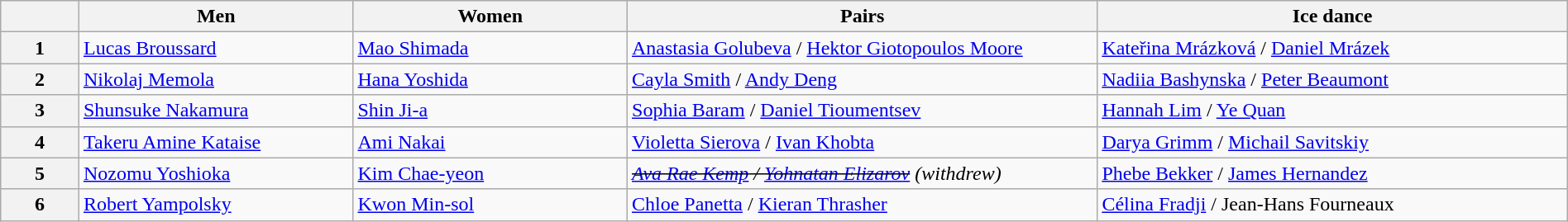<table class="wikitable unsortable" style="text-align:left; width:100%">
<tr>
<th scope="col" style="width:5%"></th>
<th scope="col" style="width:17.5%">Men</th>
<th scope="col" style="width:17.5%">Women</th>
<th scope="col" style="width:30%">Pairs</th>
<th scope="col" style="width:30%">Ice dance</th>
</tr>
<tr>
<th scope="row">1</th>
<td> <a href='#'>Lucas Broussard</a></td>
<td> <a href='#'>Mao Shimada</a></td>
<td> <a href='#'>Anastasia Golubeva</a> / <a href='#'>Hektor Giotopoulos Moore</a></td>
<td> <a href='#'>Kateřina Mrázková</a> / <a href='#'>Daniel Mrázek</a></td>
</tr>
<tr>
<th scope="row">2</th>
<td> <a href='#'>Nikolaj Memola</a></td>
<td> <a href='#'>Hana Yoshida</a></td>
<td> <a href='#'>Cayla Smith</a> / <a href='#'>Andy Deng</a></td>
<td> <a href='#'>Nadiia Bashynska</a> / <a href='#'>Peter Beaumont</a></td>
</tr>
<tr>
<th scope="row">3</th>
<td> <a href='#'>Shunsuke Nakamura</a></td>
<td> <a href='#'>Shin Ji-a</a></td>
<td> <a href='#'>Sophia Baram</a> / <a href='#'>Daniel Tioumentsev</a></td>
<td> <a href='#'>Hannah Lim</a> / <a href='#'>Ye Quan</a></td>
</tr>
<tr>
<th scope="row">4</th>
<td> <a href='#'>Takeru Amine Kataise</a></td>
<td> <a href='#'>Ami Nakai</a></td>
<td> <a href='#'>Violetta Sierova</a> / <a href='#'>Ivan Khobta</a></td>
<td> <a href='#'>Darya Grimm</a> / <a href='#'>Michail Savitskiy</a></td>
</tr>
<tr>
<th scope="row">5</th>
<td> <a href='#'>Nozomu Yoshioka</a></td>
<td> <a href='#'>Kim Chae-yeon</a></td>
<td> <em><s><a href='#'>Ava Rae Kemp</a> / <a href='#'>Yohnatan Elizarov</a></s> (withdrew)</em></td>
<td> <a href='#'>Phebe Bekker</a> / <a href='#'>James Hernandez</a></td>
</tr>
<tr>
<th scope="row">6</th>
<td> <a href='#'>Robert Yampolsky</a></td>
<td> <a href='#'>Kwon Min-sol</a></td>
<td> <a href='#'>Chloe Panetta</a> / <a href='#'>Kieran Thrasher</a></td>
<td> <a href='#'>Célina Fradji</a> / Jean-Hans Fourneaux</td>
</tr>
</table>
